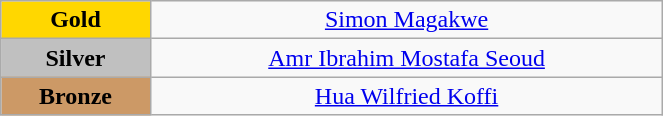<table class="wikitable" style=" text-align:center; " width="35%">
<tr>
<td bgcolor="gold"><strong>Gold</strong></td>
<td><a href='#'>Simon Magakwe</a><br>  <small><em></em></small></td>
</tr>
<tr>
<td bgcolor="silver"><strong>Silver</strong></td>
<td><a href='#'>Amr Ibrahim Mostafa Seoud</a><br>  <small><em></em></small></td>
</tr>
<tr>
<td bgcolor="CC9966"><strong>Bronze</strong></td>
<td><a href='#'>Hua Wilfried Koffi</a><br>  <small><em></em></small></td>
</tr>
</table>
